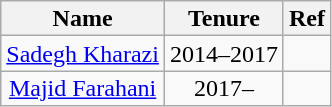<table class="wikitable" style="text-align:center; font-size:100%; line-height:16px;">
<tr>
<th>Name</th>
<th>Tenure</th>
<th>Ref</th>
</tr>
<tr>
<td><a href='#'>Sadegh Kharazi</a></td>
<td>2014–2017</td>
<td></td>
</tr>
<tr>
<td><a href='#'>Majid Farahani</a></td>
<td>2017–</td>
<td></td>
</tr>
</table>
